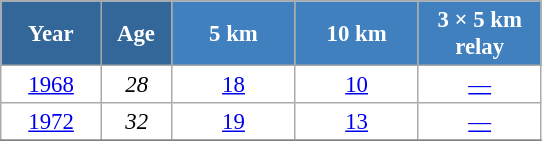<table class="wikitable" style="font-size:95%; text-align:center; border:grey solid 1px; border-collapse:collapse; background:#ffffff;">
<tr>
<th style="background-color:#369; color:white; width:60px;"> Year </th>
<th style="background-color:#369; color:white; width:40px;"> Age </th>
<th style="background-color:#4180be; color:white; width:75px;"> 5 km </th>
<th style="background-color:#4180be; color:white; width:75px;"> 10 km </th>
<th style="background-color:#4180be; color:white; width:75px;"> 3 × 5 km <br> relay </th>
</tr>
<tr>
<td><a href='#'>1968</a></td>
<td><em>28</em></td>
<td><a href='#'>18</a></td>
<td><a href='#'>10</a></td>
<td><a href='#'>—</a></td>
</tr>
<tr>
<td><a href='#'>1972</a></td>
<td><em>32</em></td>
<td><a href='#'>19</a></td>
<td><a href='#'>13</a></td>
<td><a href='#'>—</a></td>
</tr>
<tr>
</tr>
</table>
